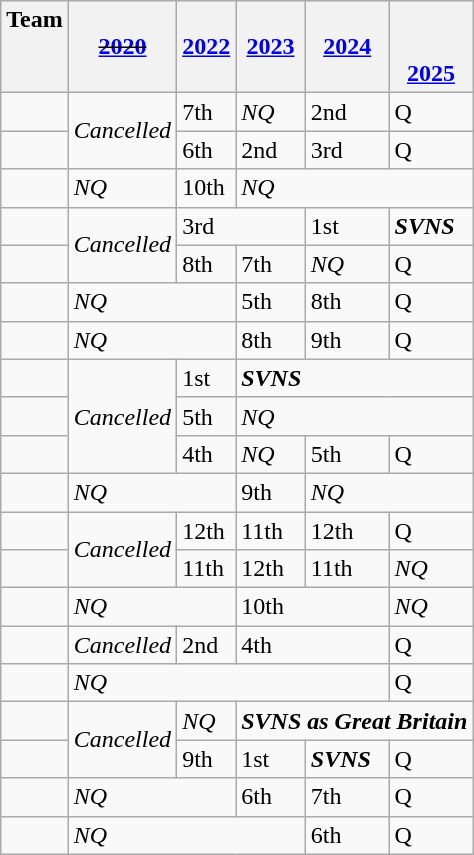<table class="wikitable sortable">
<tr style="vertical-align:top;">
<th v-align=center>Team</th>
<th><br><s><a href='#'>2020</a></s></th>
<th><br><a href='#'>2022</a></th>
<th><br><a href='#'>2023</a></th>
<th><br><a href='#'>2024</a></th>
<th><br><br><a href='#'>2025</a></th>
</tr>
<tr>
<td></td>
<td rowspan="2"><em>Cancelled</em></td>
<td>7th</td>
<td><em>NQ</em></td>
<td>2nd</td>
<td>Q</td>
</tr>
<tr>
<td></td>
<td>6th</td>
<td>2nd</td>
<td>3rd</td>
<td>Q</td>
</tr>
<tr>
<td></td>
<td><em>NQ</em></td>
<td>10th</td>
<td colspan="3"><em>NQ</em></td>
</tr>
<tr>
<td></td>
<td rowspan="2"><em>Cancelled</em></td>
<td colspan="2">3rd</td>
<td>1st</td>
<td><strong><em>SVNS</em></strong></td>
</tr>
<tr>
<td></td>
<td>8th</td>
<td>7th</td>
<td><em>NQ</em></td>
<td>Q</td>
</tr>
<tr>
<td></td>
<td colspan="2"><em>NQ</em></td>
<td>5th</td>
<td>8th</td>
<td>Q</td>
</tr>
<tr>
<td></td>
<td colspan="2"><em>NQ</em></td>
<td>8th</td>
<td>9th</td>
<td>Q</td>
</tr>
<tr>
<td></td>
<td rowspan="3"><em>Cancelled</em></td>
<td>1st</td>
<td colspan="3"><strong><em>SVNS</em></strong></td>
</tr>
<tr>
<td></td>
<td>5th</td>
<td colspan="3"><em>NQ</em></td>
</tr>
<tr>
<td></td>
<td>4th</td>
<td><em>NQ</em></td>
<td>5th</td>
<td>Q</td>
</tr>
<tr>
<td></td>
<td colspan="2"><em>NQ</em></td>
<td>9th</td>
<td colspan="2"><em>NQ</em></td>
</tr>
<tr>
<td></td>
<td rowspan="2"><em>Cancelled</em></td>
<td>12th</td>
<td>11th</td>
<td>12th</td>
<td>Q</td>
</tr>
<tr>
<td></td>
<td>11th</td>
<td>12th</td>
<td>11th</td>
<td><em>NQ</em></td>
</tr>
<tr>
<td></td>
<td colspan="2"><em>NQ</em></td>
<td colspan="2">10th</td>
<td><em>NQ</em></td>
</tr>
<tr>
<td></td>
<td><em>Cancelled</em></td>
<td>2nd</td>
<td colspan="2">4th</td>
<td>Q</td>
</tr>
<tr>
<td></td>
<td colspan="4"><em>NQ</em></td>
<td>Q</td>
</tr>
<tr>
<td></td>
<td rowspan="2"><em>Cancelled</em></td>
<td><em>NQ</em></td>
<td colspan="3"><strong><em>SVNS as Great Britain</em></strong></td>
</tr>
<tr>
<td></td>
<td>9th</td>
<td>1st</td>
<td><strong><em>SVNS</em></strong></td>
<td>Q</td>
</tr>
<tr>
<td></td>
<td colspan="2"><em>NQ</em></td>
<td>6th</td>
<td>7th</td>
<td>Q</td>
</tr>
<tr>
<td></td>
<td colspan="3"><em>NQ</em></td>
<td>6th</td>
<td>Q</td>
</tr>
</table>
